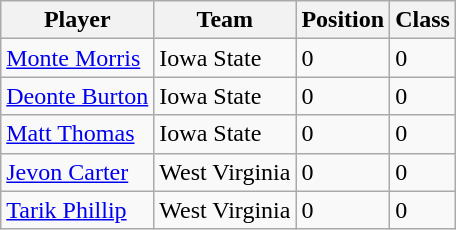<table class="wikitable">
<tr>
<th>Player</th>
<th>Team</th>
<th>Position</th>
<th>Class</th>
</tr>
<tr>
<td><a href='#'>Monte Morris</a></td>
<td>Iowa State</td>
<td>0</td>
<td>0</td>
</tr>
<tr>
<td><a href='#'>Deonte Burton</a></td>
<td>Iowa State</td>
<td>0</td>
<td>0</td>
</tr>
<tr>
<td><a href='#'>Matt Thomas</a></td>
<td>Iowa State</td>
<td>0</td>
<td>0</td>
</tr>
<tr>
<td><a href='#'>Jevon Carter</a></td>
<td>West Virginia</td>
<td>0</td>
<td>0</td>
</tr>
<tr>
<td><a href='#'>Tarik Phillip</a></td>
<td>West Virginia</td>
<td>0</td>
<td>0</td>
</tr>
</table>
